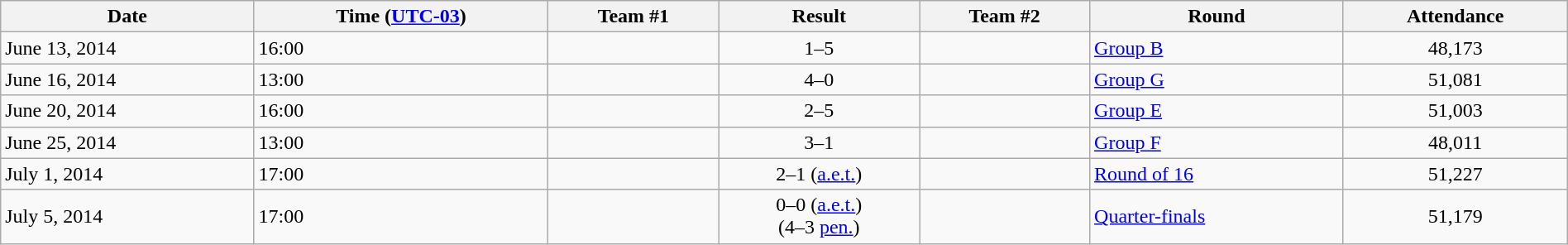<table class="wikitable"  style="text-align:left; width:100%;">
<tr>
<th>Date</th>
<th>Time (<a href='#'>UTC-03</a>)</th>
<th>Team #1</th>
<th>Result</th>
<th>Team #2</th>
<th>Round</th>
<th>Attendance</th>
</tr>
<tr>
<td>June 13, 2014</td>
<td>16:00</td>
<td></td>
<td style="text-align:center;">1–5</td>
<td></td>
<td><a href='#'>Group B</a></td>
<td style="text-align:center;">48,173</td>
</tr>
<tr>
<td>June 16, 2014</td>
<td>13:00</td>
<td></td>
<td style="text-align:center;">4–0</td>
<td></td>
<td><a href='#'>Group G</a></td>
<td style="text-align:center;">51,081</td>
</tr>
<tr>
<td>June 20, 2014</td>
<td>16:00</td>
<td></td>
<td style="text-align:center;">2–5</td>
<td></td>
<td><a href='#'>Group E</a></td>
<td style="text-align:center;">51,003</td>
</tr>
<tr>
<td>June 25, 2014</td>
<td>13:00</td>
<td></td>
<td style="text-align:center;">3–1</td>
<td></td>
<td><a href='#'>Group F</a></td>
<td style="text-align:center;">48,011</td>
</tr>
<tr>
<td>July 1, 2014</td>
<td>17:00</td>
<td></td>
<td style="text-align:center;">2–1 (<a href='#'>a.e.t.</a>)</td>
<td></td>
<td><a href='#'>Round of 16</a></td>
<td style="text-align:center;">51,227</td>
</tr>
<tr>
<td>July 5, 2014</td>
<td>17:00</td>
<td></td>
<td style="text-align:center;">0–0 (<a href='#'>a.e.t.</a>)<br>(4–3 <a href='#'>pen.</a>)</td>
<td></td>
<td><a href='#'>Quarter-finals</a></td>
<td style="text-align:center;">51,179</td>
</tr>
</table>
